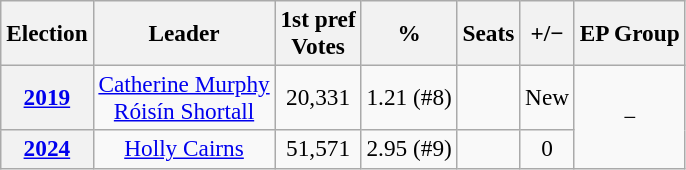<table class="wikitable" style="font-size:97%; text-align:center;">
<tr>
<th>Election</th>
<th>Leader</th>
<th>1st pref<br>Votes</th>
<th>%</th>
<th>Seats</th>
<th>+/−</th>
<th>EP Group</th>
</tr>
<tr>
<th><a href='#'>2019</a></th>
<td><a href='#'>Catherine Murphy</a><br><a href='#'>Róisín Shortall</a></td>
<td>20,331</td>
<td>1.21 (#8)</td>
<td></td>
<td>New</td>
<td rowspan="2">−</td>
</tr>
<tr>
<th><a href='#'>2024</a></th>
<td><a href='#'>Holly Cairns</a></td>
<td>51,571</td>
<td>2.95 (#9)</td>
<td></td>
<td> 0</td>
</tr>
</table>
